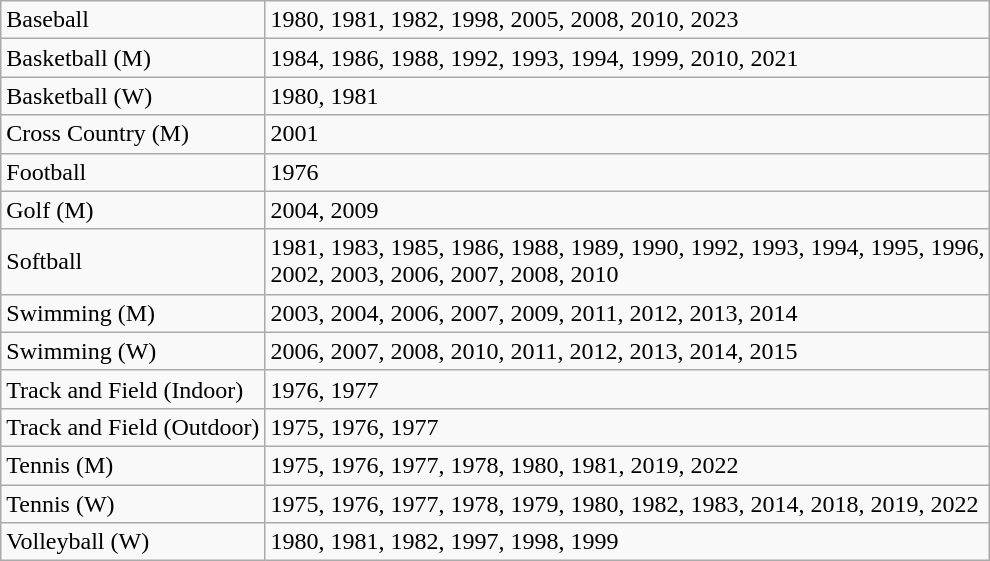<table class="wikitable">
<tr>
<td>Baseball</td>
<td>1980, 1981, 1982, 1998, 2005, 2008, 2010, 2023</td>
</tr>
<tr>
<td>Basketball (M)</td>
<td>1984, 1986, 1988, 1992, 1993, 1994, 1999, 2010, 2021</td>
</tr>
<tr>
<td>Basketball (W)</td>
<td>1980, 1981</td>
</tr>
<tr>
<td>Cross Country (M)</td>
<td>2001</td>
</tr>
<tr>
<td>Football</td>
<td>1976</td>
</tr>
<tr>
<td>Golf (M)</td>
<td>2004, 2009</td>
</tr>
<tr>
<td>Softball</td>
<td>1981, 1983, 1985, 1986, 1988, 1989, 1990, 1992, 1993, 1994, 1995, 1996,<br> 2002, 2003, 2006, 2007, 2008, 2010</td>
</tr>
<tr>
<td>Swimming (M)</td>
<td>2003, 2004, 2006, 2007, 2009, 2011, 2012, 2013, 2014</td>
</tr>
<tr>
<td>Swimming (W)</td>
<td>2006, 2007, 2008, 2010, 2011, 2012, 2013, 2014, 2015</td>
</tr>
<tr>
<td>Track and Field (Indoor)</td>
<td>1976, 1977</td>
</tr>
<tr>
<td>Track and Field (Outdoor)</td>
<td>1975, 1976, 1977</td>
</tr>
<tr>
<td>Tennis (M)</td>
<td>1975, 1976, 1977, 1978, 1980, 1981, 2019, 2022</td>
</tr>
<tr>
<td>Tennis (W)</td>
<td>1975, 1976, 1977, 1978, 1979, 1980, 1982, 1983, 2014, 2018, 2019, 2022</td>
</tr>
<tr>
<td>Volleyball (W)</td>
<td>1980, 1981, 1982, 1997, 1998, 1999</td>
</tr>
</table>
